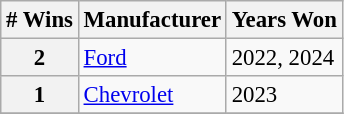<table class="wikitable" style="font-size: 95%;">
<tr>
<th># Wins</th>
<th>Manufacturer</th>
<th>Years Won</th>
</tr>
<tr>
<th>2</th>
<td><a href='#'>Ford</a></td>
<td>2022, 2024</td>
</tr>
<tr>
<th>1</th>
<td><a href='#'>Chevrolet</a></td>
<td>2023</td>
</tr>
<tr>
</tr>
</table>
